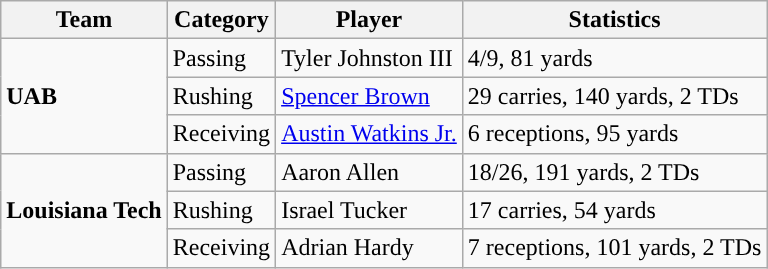<table class="wikitable" style="float: left;">
<tr>
<th>Team</th>
<th>Category</th>
<th>Player</th>
<th>Statistics</th>
</tr>
<tr>
<td rowspan=3><strong>UAB</strong></td>
<td>Passing</td>
<td>Tyler Johnston III</td>
<td>4/9, 81 yards</td>
</tr>
<tr>
<td>Rushing</td>
<td><a href='#'>Spencer Brown</a></td>
<td>29 carries, 140 yards, 2 TDs</td>
</tr>
<tr>
<td>Receiving</td>
<td><a href='#'>Austin Watkins Jr.</a></td>
<td>6 receptions, 95 yards</td>
</tr>
<tr>
<td rowspan=3><strong>Louisiana Tech</strong></td>
<td>Passing</td>
<td>Aaron Allen</td>
<td>18/26, 191 yards, 2 TDs</td>
</tr>
<tr>
<td>Rushing</td>
<td>Israel Tucker</td>
<td>17 carries, 54 yards</td>
</tr>
<tr>
<td>Receiving</td>
<td>Adrian Hardy</td>
<td>7 receptions, 101 yards, 2 TDs</td>
</tr>
</table>
